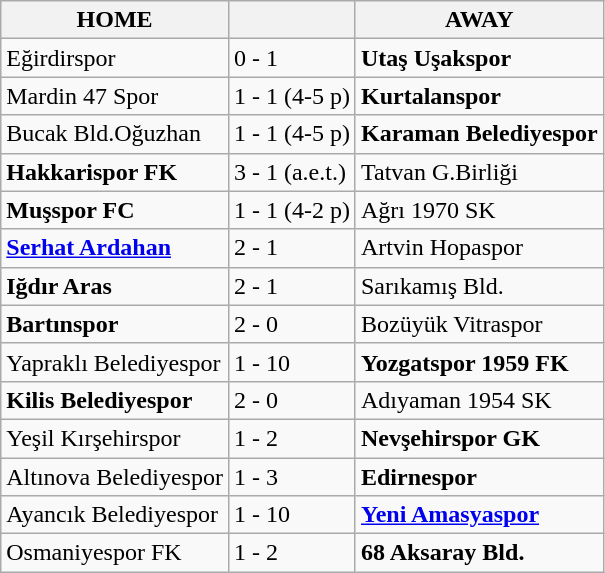<table class="wikitable">
<tr>
<th>HOME</th>
<th></th>
<th>AWAY</th>
</tr>
<tr>
<td>Eğirdirspor</td>
<td>0 - 1</td>
<td><strong>Utaş Uşakspor</strong></td>
</tr>
<tr>
<td>Mardin 47 Spor</td>
<td>1 - 1 (4-5 p)</td>
<td><strong>Kurtalanspor</strong></td>
</tr>
<tr>
<td>Bucak Bld.Oğuzhan</td>
<td>1 - 1 (4-5 p)</td>
<td><strong>Karaman Belediyespor</strong></td>
</tr>
<tr>
<td><strong>Hakkarispor FK</strong></td>
<td>3 - 1 (a.e.t.)</td>
<td>Tatvan G.Birliği</td>
</tr>
<tr>
<td><strong>Muşspor FC</strong></td>
<td>1 - 1 (4-2 p)</td>
<td>Ağrı 1970 SK</td>
</tr>
<tr>
<td><strong><a href='#'>Serhat Ardahan</a></strong></td>
<td>2 - 1</td>
<td>Artvin Hopaspor</td>
</tr>
<tr>
<td><strong>Iğdır Aras</strong></td>
<td>2 - 1</td>
<td>Sarıkamış Bld.</td>
</tr>
<tr>
<td><strong>Bartınspor</strong></td>
<td>2 - 0</td>
<td>Bozüyük Vitraspor</td>
</tr>
<tr>
<td>Yapraklı Belediyespor</td>
<td>1 - 10</td>
<td><strong>Yozgatspor 1959 FK</strong></td>
</tr>
<tr>
<td><strong>Kilis Belediyespor</strong></td>
<td>2 - 0</td>
<td>Adıyaman 1954 SK</td>
</tr>
<tr>
<td>Yeşil Kırşehirspor</td>
<td>1 - 2</td>
<td><strong>Nevşehirspor GK</strong></td>
</tr>
<tr>
<td>Altınova Belediyespor</td>
<td>1 - 3</td>
<td><strong>Edirnespor</strong></td>
</tr>
<tr>
<td>Ayancık Belediyespor</td>
<td>1 - 10</td>
<td><strong><a href='#'>Yeni Amasyaspor</a></strong></td>
</tr>
<tr>
<td>Osmaniyespor FK</td>
<td>1 - 2</td>
<td><strong>68 Aksaray Bld.</strong></td>
</tr>
</table>
